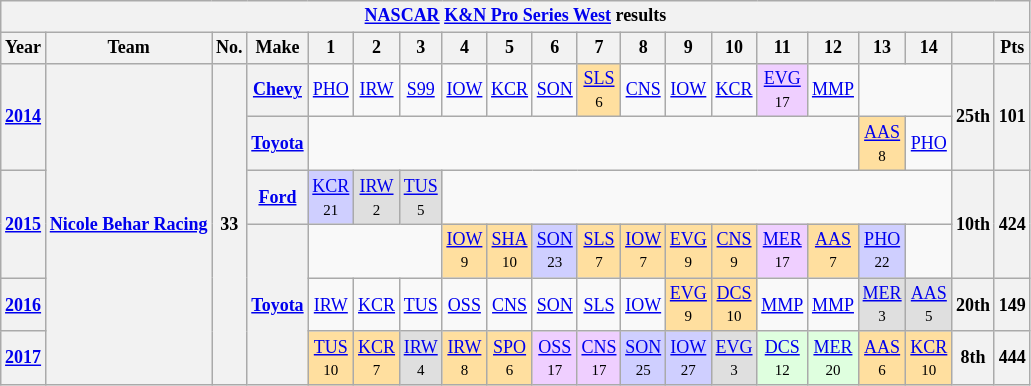<table class="wikitable" style="text-align:center; font-size:75%">
<tr>
<th colspan=45><a href='#'>NASCAR</a> <a href='#'>K&N Pro Series West</a> results</th>
</tr>
<tr>
<th>Year</th>
<th>Team</th>
<th>No.</th>
<th>Make</th>
<th>1</th>
<th>2</th>
<th>3</th>
<th>4</th>
<th>5</th>
<th>6</th>
<th>7</th>
<th>8</th>
<th>9</th>
<th>10</th>
<th>11</th>
<th>12</th>
<th>13</th>
<th>14</th>
<th></th>
<th>Pts</th>
</tr>
<tr>
<th rowspan=2><a href='#'>2014</a></th>
<th rowspan=7><a href='#'>Nicole Behar Racing</a></th>
<th rowspan=7>33</th>
<th><a href='#'>Chevy</a></th>
<td><a href='#'>PHO</a></td>
<td><a href='#'>IRW</a></td>
<td><a href='#'>S99</a></td>
<td><a href='#'>IOW</a></td>
<td><a href='#'>KCR</a></td>
<td><a href='#'>SON</a></td>
<td style="background:#FFDF9F;"><a href='#'>SLS</a><br><small>6</small></td>
<td><a href='#'>CNS</a></td>
<td><a href='#'>IOW</a></td>
<td><a href='#'>KCR</a></td>
<td style="background:#EFCFFF;"><a href='#'>EVG</a><br><small>17</small></td>
<td><a href='#'>MMP</a></td>
<td colspan=2></td>
<th rowspan=2>25th</th>
<th rowspan=2>101</th>
</tr>
<tr>
<th><a href='#'>Toyota</a></th>
<td colspan=12></td>
<td style="background:#FFDF9F;"><a href='#'>AAS</a><br><small>8</small></td>
<td><a href='#'>PHO</a></td>
</tr>
<tr>
<th rowspan=2><a href='#'>2015</a></th>
<th><a href='#'>Ford</a></th>
<td style="background:#CFCFFF;"><a href='#'>KCR</a><br><small>21</small></td>
<td style="background:#DFDFDF;"><a href='#'>IRW</a><br><small>2</small></td>
<td style="background:#DFDFDF;"><a href='#'>TUS</a><br><small>5</small></td>
<td colspan=11></td>
<th rowspan=2>10th</th>
<th rowspan=2>424</th>
</tr>
<tr>
<th rowspan=3><a href='#'>Toyota</a></th>
<td colspan=3></td>
<td style="background:#FFDF9F;"><a href='#'>IOW</a><br><small>9</small></td>
<td style="background:#FFDF9F;"><a href='#'>SHA</a><br><small>10</small></td>
<td style="background:#CFCFFF;"><a href='#'>SON</a><br><small>23</small></td>
<td style="background:#FFDF9F;"><a href='#'>SLS</a><br><small>7</small></td>
<td style="background:#FFDF9F;"><a href='#'>IOW</a><br><small>7</small></td>
<td style="background:#FFDF9F;"><a href='#'>EVG</a><br><small>9</small></td>
<td style="background:#FFDF9F;"><a href='#'>CNS</a><br><small>9</small></td>
<td style="background:#EFCFFF;"><a href='#'>MER</a><br><small>17</small></td>
<td style="background:#FFDF9F;"><a href='#'>AAS</a><br><small>7</small></td>
<td style="background:#CFCFFF;"><a href='#'>PHO</a><br><small>22</small></td>
<td></td>
</tr>
<tr>
<th><a href='#'>2016</a></th>
<td><a href='#'>IRW</a></td>
<td><a href='#'>KCR</a></td>
<td><a href='#'>TUS</a></td>
<td><a href='#'>OSS</a></td>
<td><a href='#'>CNS</a></td>
<td><a href='#'>SON</a></td>
<td><a href='#'>SLS</a></td>
<td><a href='#'>IOW</a></td>
<td style="background:#FFDF9F;"><a href='#'>EVG</a><br><small>9</small></td>
<td style="background:#FFDF9F;"><a href='#'>DCS</a><br><small>10</small></td>
<td><a href='#'>MMP</a></td>
<td><a href='#'>MMP</a></td>
<td style="background:#DFDFDF;"><a href='#'>MER</a><br><small>3</small></td>
<td style="background:#DFDFDF;"><a href='#'>AAS</a><br><small>5</small></td>
<th>20th</th>
<th>149</th>
</tr>
<tr>
<th><a href='#'>2017</a></th>
<td style="background:#FFDF9F;"><a href='#'>TUS</a><br><small>10</small></td>
<td style="background:#FFDF9F;"><a href='#'>KCR</a><br><small>7</small></td>
<td style="background:#DFDFDF;"><a href='#'>IRW</a><br><small>4</small></td>
<td style="background:#FFDF9F;"><a href='#'>IRW</a><br><small>8</small></td>
<td style="background:#FFDF9F;"><a href='#'>SPO</a><br><small>6</small></td>
<td style="background:#EFCFFF;"><a href='#'>OSS</a><br><small>17</small></td>
<td style="background:#EFCFFF;"><a href='#'>CNS</a><br><small>17</small></td>
<td style="background:#CFCFFF;"><a href='#'>SON</a><br><small>25</small></td>
<td style="background:#CFCFFF;"><a href='#'>IOW</a><br><small>27</small></td>
<td style="background:#DFDFDF;"><a href='#'>EVG</a><br><small>3</small></td>
<td style="background:#DFFFDF;"><a href='#'>DCS</a><br><small>12</small></td>
<td style="background:#DFFFDF;"><a href='#'>MER</a><br><small>20</small></td>
<td style="background:#FFDF9F;"><a href='#'>AAS</a><br><small>6</small></td>
<td style="background:#FFDF9F;"><a href='#'>KCR</a><br><small>10</small></td>
<th>8th</th>
<th>444</th>
</tr>
</table>
